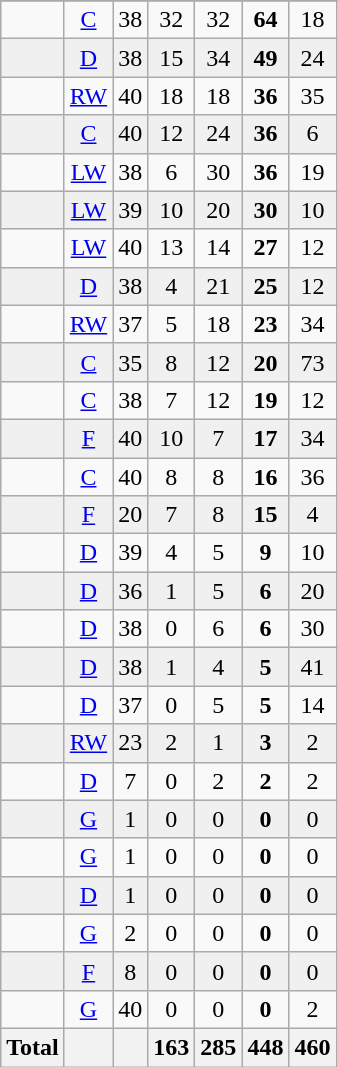<table class="wikitable sortable">
<tr align="center">
</tr>
<tr align="center" bgcolor="">
<td></td>
<td><a href='#'>C</a></td>
<td>38</td>
<td>32</td>
<td>32</td>
<td><strong>64</strong></td>
<td>18</td>
</tr>
<tr align="center" bgcolor="f0f0f0">
<td></td>
<td><a href='#'>D</a></td>
<td>38</td>
<td>15</td>
<td>34</td>
<td><strong>49</strong></td>
<td>24</td>
</tr>
<tr align="center" bgcolor="">
<td></td>
<td><a href='#'>RW</a></td>
<td>40</td>
<td>18</td>
<td>18</td>
<td><strong>36</strong></td>
<td>35</td>
</tr>
<tr align="center" bgcolor="f0f0f0">
<td></td>
<td><a href='#'>C</a></td>
<td>40</td>
<td>12</td>
<td>24</td>
<td><strong>36</strong></td>
<td>6</td>
</tr>
<tr align="center" bgcolor="">
<td></td>
<td><a href='#'>LW</a></td>
<td>38</td>
<td>6</td>
<td>30</td>
<td><strong>36</strong></td>
<td>19</td>
</tr>
<tr align="center" bgcolor="f0f0f0">
<td></td>
<td><a href='#'>LW</a></td>
<td>39</td>
<td>10</td>
<td>20</td>
<td><strong>30</strong></td>
<td>10</td>
</tr>
<tr align="center" bgcolor="">
<td></td>
<td><a href='#'>LW</a></td>
<td>40</td>
<td>13</td>
<td>14</td>
<td><strong>27</strong></td>
<td>12</td>
</tr>
<tr align="center" bgcolor="f0f0f0">
<td></td>
<td><a href='#'>D</a></td>
<td>38</td>
<td>4</td>
<td>21</td>
<td><strong>25</strong></td>
<td>12</td>
</tr>
<tr align="center" bgcolor="">
<td></td>
<td><a href='#'>RW</a></td>
<td>37</td>
<td>5</td>
<td>18</td>
<td><strong>23</strong></td>
<td>34</td>
</tr>
<tr align="center" bgcolor="f0f0f0">
<td></td>
<td><a href='#'>C</a></td>
<td>35</td>
<td>8</td>
<td>12</td>
<td><strong>20</strong></td>
<td>73</td>
</tr>
<tr align="center" bgcolor="">
<td></td>
<td><a href='#'>C</a></td>
<td>38</td>
<td>7</td>
<td>12</td>
<td><strong>19</strong></td>
<td>12</td>
</tr>
<tr align="center" bgcolor="f0f0f0">
<td></td>
<td><a href='#'>F</a></td>
<td>40</td>
<td>10</td>
<td>7</td>
<td><strong>17</strong></td>
<td>34</td>
</tr>
<tr align="center" bgcolor="">
<td></td>
<td><a href='#'>C</a></td>
<td>40</td>
<td>8</td>
<td>8</td>
<td><strong>16</strong></td>
<td>36</td>
</tr>
<tr align="center" bgcolor="f0f0f0">
<td></td>
<td><a href='#'>F</a></td>
<td>20</td>
<td>7</td>
<td>8</td>
<td><strong>15</strong></td>
<td>4</td>
</tr>
<tr align="center" bgcolor="">
<td></td>
<td><a href='#'>D</a></td>
<td>39</td>
<td>4</td>
<td>5</td>
<td><strong>9</strong></td>
<td>10</td>
</tr>
<tr align="center" bgcolor="f0f0f0">
<td></td>
<td><a href='#'>D</a></td>
<td>36</td>
<td>1</td>
<td>5</td>
<td><strong>6</strong></td>
<td>20</td>
</tr>
<tr align="center" bgcolor="">
<td></td>
<td><a href='#'>D</a></td>
<td>38</td>
<td>0</td>
<td>6</td>
<td><strong>6</strong></td>
<td>30</td>
</tr>
<tr align="center" bgcolor="f0f0f0">
<td></td>
<td><a href='#'>D</a></td>
<td>38</td>
<td>1</td>
<td>4</td>
<td><strong>5</strong></td>
<td>41</td>
</tr>
<tr align="center" bgcolor="">
<td></td>
<td><a href='#'>D</a></td>
<td>37</td>
<td>0</td>
<td>5</td>
<td><strong>5</strong></td>
<td>14</td>
</tr>
<tr align="center" bgcolor="f0f0f0">
<td></td>
<td><a href='#'>RW</a></td>
<td>23</td>
<td>2</td>
<td>1</td>
<td><strong>3</strong></td>
<td>2</td>
</tr>
<tr align="center" bgcolor="">
<td></td>
<td><a href='#'>D</a></td>
<td>7</td>
<td>0</td>
<td>2</td>
<td><strong>2</strong></td>
<td>2</td>
</tr>
<tr align="center" bgcolor="f0f0f0">
<td></td>
<td><a href='#'>G</a></td>
<td>1</td>
<td>0</td>
<td>0</td>
<td><strong>0</strong></td>
<td>0</td>
</tr>
<tr align="center" bgcolor="">
<td></td>
<td><a href='#'>G</a></td>
<td>1</td>
<td>0</td>
<td>0</td>
<td><strong>0</strong></td>
<td>0</td>
</tr>
<tr align="center" bgcolor="f0f0f0">
<td></td>
<td><a href='#'>D</a></td>
<td>1</td>
<td>0</td>
<td>0</td>
<td><strong>0</strong></td>
<td>0</td>
</tr>
<tr align="center" bgcolor="">
<td></td>
<td><a href='#'>G</a></td>
<td>2</td>
<td>0</td>
<td>0</td>
<td><strong>0</strong></td>
<td>0</td>
</tr>
<tr align="center" bgcolor="f0f0f0">
<td></td>
<td><a href='#'>F</a></td>
<td>8</td>
<td>0</td>
<td>0</td>
<td><strong>0</strong></td>
<td>0</td>
</tr>
<tr align="center" bgcolor="">
<td></td>
<td><a href='#'>G</a></td>
<td>40</td>
<td>0</td>
<td>0</td>
<td><strong>0</strong></td>
<td>2</td>
</tr>
<tr>
<th>Total</th>
<th></th>
<th></th>
<th>163</th>
<th>285</th>
<th>448</th>
<th>460</th>
</tr>
</table>
